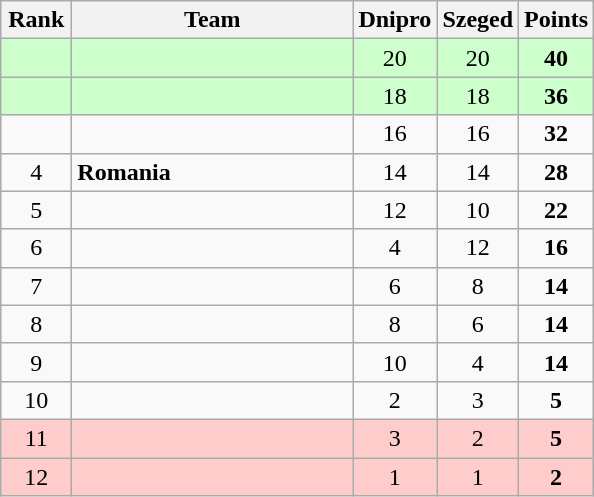<table class="wikitable" style="text-align: center;">
<tr>
<th width=40>Rank</th>
<th width=180>Team</th>
<th width=40>Dnipro</th>
<th width=40>Szeged</th>
<th width=40>Points</th>
</tr>
<tr bgcolor=ccffcc>
<td></td>
<td align=left></td>
<td>20</td>
<td>20</td>
<td><strong>40</strong></td>
</tr>
<tr bgcolor=ccffcc>
<td></td>
<td align=left></td>
<td>18</td>
<td>18</td>
<td><strong>36</strong></td>
</tr>
<tr>
<td></td>
<td align=left></td>
<td>16</td>
<td>16</td>
<td><strong>32</strong></td>
</tr>
<tr>
<td>4</td>
<td align=left><strong> Romania</strong></td>
<td>14</td>
<td>14</td>
<td><strong>28</strong></td>
</tr>
<tr>
<td>5</td>
<td align=left></td>
<td>12</td>
<td>10</td>
<td><strong>22</strong></td>
</tr>
<tr>
<td>6</td>
<td align=left></td>
<td>4</td>
<td>12</td>
<td><strong>16</strong></td>
</tr>
<tr>
<td>7</td>
<td align=left></td>
<td>6</td>
<td>8</td>
<td><strong>14</strong></td>
</tr>
<tr>
<td>8</td>
<td align=left></td>
<td>8</td>
<td>6</td>
<td><strong>14</strong></td>
</tr>
<tr>
<td>9</td>
<td align=left></td>
<td>10</td>
<td>4</td>
<td><strong>14</strong></td>
</tr>
<tr>
<td>10</td>
<td align=left></td>
<td>2</td>
<td>3</td>
<td><strong>5</strong></td>
</tr>
<tr bgcolor=ffcccc>
<td>11</td>
<td align=left></td>
<td>3</td>
<td>2</td>
<td><strong>5</strong></td>
</tr>
<tr bgcolor=ffcccc>
<td>12</td>
<td align=left></td>
<td>1</td>
<td>1</td>
<td><strong>2</strong></td>
</tr>
</table>
